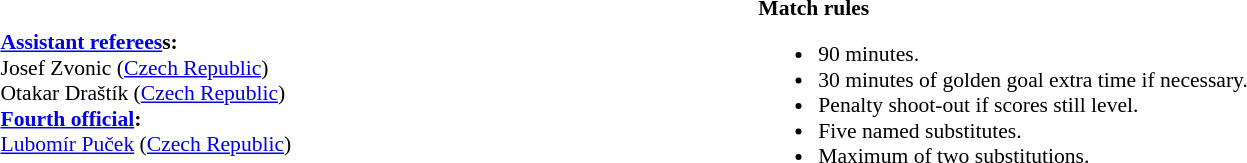<table style="width:100%; font-size:90%;">
<tr>
<td><br><strong><a href='#'>Assistant referees</a>s:</strong>
<br> Josef Zvonic (<a href='#'>Czech Republic</a>)
<br> Otakar Draštík (<a href='#'>Czech Republic</a>)
<br><strong><a href='#'>Fourth official</a>:</strong>
<br> <a href='#'>Lubomír Puček</a> (<a href='#'>Czech Republic</a>)</td>
<td style="width:60%; vertical-align:top;"><br><strong>Match rules</strong><ul><li>90 minutes.</li><li>30 minutes of golden goal extra time if necessary.</li><li>Penalty shoot-out if scores still level.</li><li>Five named substitutes.</li><li>Maximum of two substitutions.</li></ul></td>
</tr>
</table>
